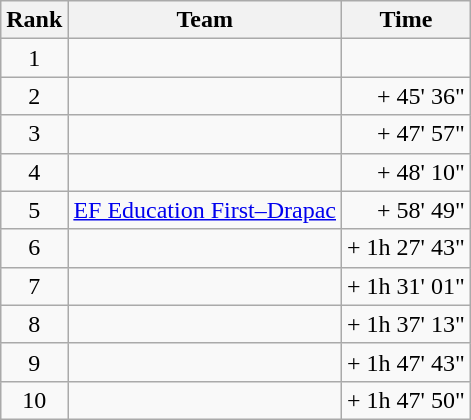<table class="wikitable">
<tr>
<th scope="col">Rank</th>
<th scope="col">Team</th>
<th scope="col">Time</th>
</tr>
<tr>
<td style="text-align:center;">1</td>
<td> </td>
<td style="text-align:right;"></td>
</tr>
<tr>
<td style="text-align:center;">2</td>
<td> </td>
<td style="text-align:right;">+ 45' 36"</td>
</tr>
<tr>
<td style="text-align:center;">3</td>
<td> </td>
<td style="text-align:right;">+ 47' 57"</td>
</tr>
<tr>
<td style="text-align:center;">4</td>
<td> </td>
<td style="text-align:right;">+ 48' 10"</td>
</tr>
<tr>
<td style="text-align:center;">5</td>
<td> <a href='#'>EF Education First–Drapac</a></td>
<td style="text-align:right;">+ 58' 49"</td>
</tr>
<tr>
<td style="text-align:center;">6</td>
<td> </td>
<td style="text-align:right;">+ 1h 27' 43"</td>
</tr>
<tr>
<td style="text-align:center;">7</td>
<td> </td>
<td style="text-align:right;">+ 1h 31' 01"</td>
</tr>
<tr>
<td style="text-align:center;">8</td>
<td> </td>
<td style="text-align:right;">+ 1h 37' 13"</td>
</tr>
<tr>
<td style="text-align:center;">9</td>
<td> </td>
<td style="text-align:right;">+ 1h 47' 43"</td>
</tr>
<tr>
<td style="text-align:center;">10</td>
<td> </td>
<td style="text-align:right;">+ 1h 47' 50"</td>
</tr>
</table>
